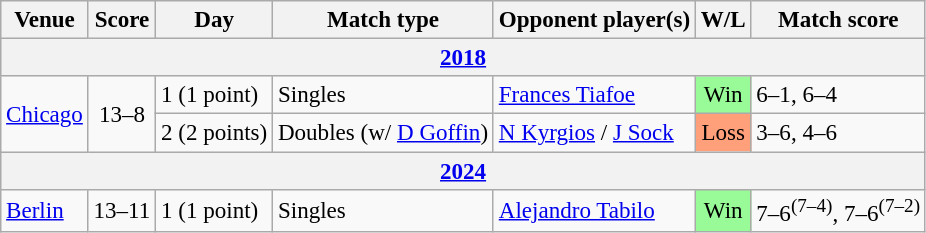<table class="wikitable nowrap" style=font-size:96%>
<tr>
<th>Venue</th>
<th>Score</th>
<th>Day</th>
<th>Match type</th>
<th>Opponent player(s)</th>
<th>W/L</th>
<th>Match score</th>
</tr>
<tr>
<th colspan="7"><a href='#'>2018</a></th>
</tr>
<tr>
<td rowspan=2><a href='#'>Chicago</a></td>
<td rowspan=2 align="center">13–8</td>
<td>1 (1 point)</td>
<td>Singles</td>
<td> <a href='#'>Frances Tiafoe</a></td>
<td bgcolor=98FB98 align=center>Win</td>
<td>6–1, 6–4</td>
</tr>
<tr>
<td>2 (2 points)</td>
<td>Doubles (w/  <a href='#'>D Goffin</a>)</td>
<td> <a href='#'>N Kyrgios</a> /  <a href='#'>J Sock</a></td>
<td bgcolor=FFA07A align=center>Loss</td>
<td>3–6, 4–6</td>
</tr>
<tr>
<th colspan="7"><a href='#'>2024</a></th>
</tr>
<tr>
<td><a href='#'>Berlin</a></td>
<td align="center">13–11</td>
<td>1 (1 point)</td>
<td>Singles</td>
<td> <a href='#'>Alejandro Tabilo</a></td>
<td bgcolor=98FB98 align=center>Win</td>
<td>7–6<sup>(7–4)</sup>, 7–6<sup>(7–2)</sup></td>
</tr>
</table>
